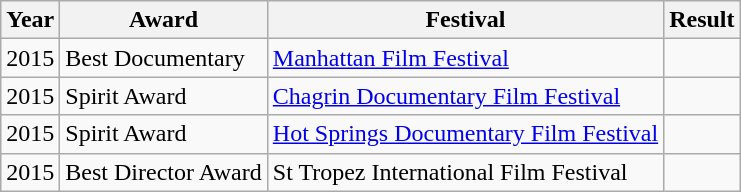<table class="wikitable">
<tr>
<th>Year</th>
<th>Award</th>
<th>Festival</th>
<th>Result</th>
</tr>
<tr>
<td rowspan="1">2015</td>
<td>Best Documentary</td>
<td><a href='#'>Manhattan Film Festival</a></td>
<td></td>
</tr>
<tr>
<td rowspan="1">2015</td>
<td>Spirit Award</td>
<td><a href='#'>Chagrin Documentary Film Festival</a></td>
<td></td>
</tr>
<tr>
<td rowspan="1">2015</td>
<td>Spirit Award</td>
<td><a href='#'>Hot Springs Documentary Film Festival</a></td>
<td></td>
</tr>
<tr>
<td rowspan="1">2015</td>
<td>Best Director Award</td>
<td>St Tropez International Film Festival</td>
<td></td>
</tr>
</table>
